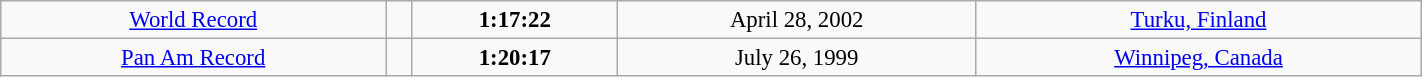<table class="wikitable" style=" text-align:center; font-size:95%;" width="75%">
<tr>
<td><a href='#'>World Record</a></td>
<td></td>
<td><strong>1:17:22</strong></td>
<td>April 28, 2002</td>
<td> <a href='#'>Turku, Finland</a></td>
</tr>
<tr>
<td><a href='#'>Pan Am Record</a></td>
<td></td>
<td><strong>1:20:17</strong></td>
<td>July 26, 1999</td>
<td> <a href='#'>Winnipeg, Canada</a></td>
</tr>
</table>
